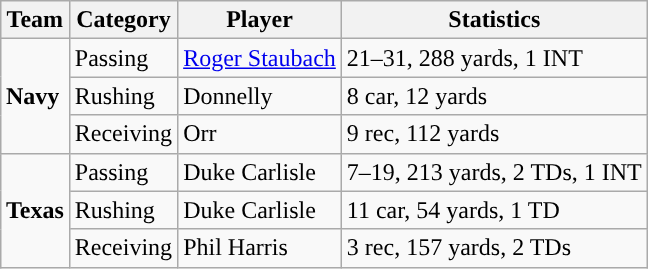<table class="wikitable" style="float: right;">
<tr>
<th>Team</th>
<th>Category</th>
<th>Player</th>
<th>Statistics</th>
</tr>
<tr>
<td rowspan=3><strong>Navy</strong></td>
<td>Passing</td>
<td><a href='#'>Roger Staubach</a></td>
<td>21–31, 288 yards, 1 INT</td>
</tr>
<tr>
<td>Rushing</td>
<td>Donnelly</td>
<td>8 car, 12 yards</td>
</tr>
<tr>
<td>Receiving</td>
<td>Orr</td>
<td>9 rec, 112 yards</td>
</tr>
<tr>
<td rowspan=3><strong>Texas</strong></td>
<td>Passing</td>
<td>Duke Carlisle</td>
<td>7–19, 213 yards, 2 TDs, 1 INT</td>
</tr>
<tr>
<td>Rushing</td>
<td>Duke Carlisle</td>
<td>11 car, 54 yards, 1 TD</td>
</tr>
<tr>
<td>Receiving</td>
<td>Phil Harris</td>
<td>3 rec, 157 yards, 2 TDs</td>
</tr>
</table>
